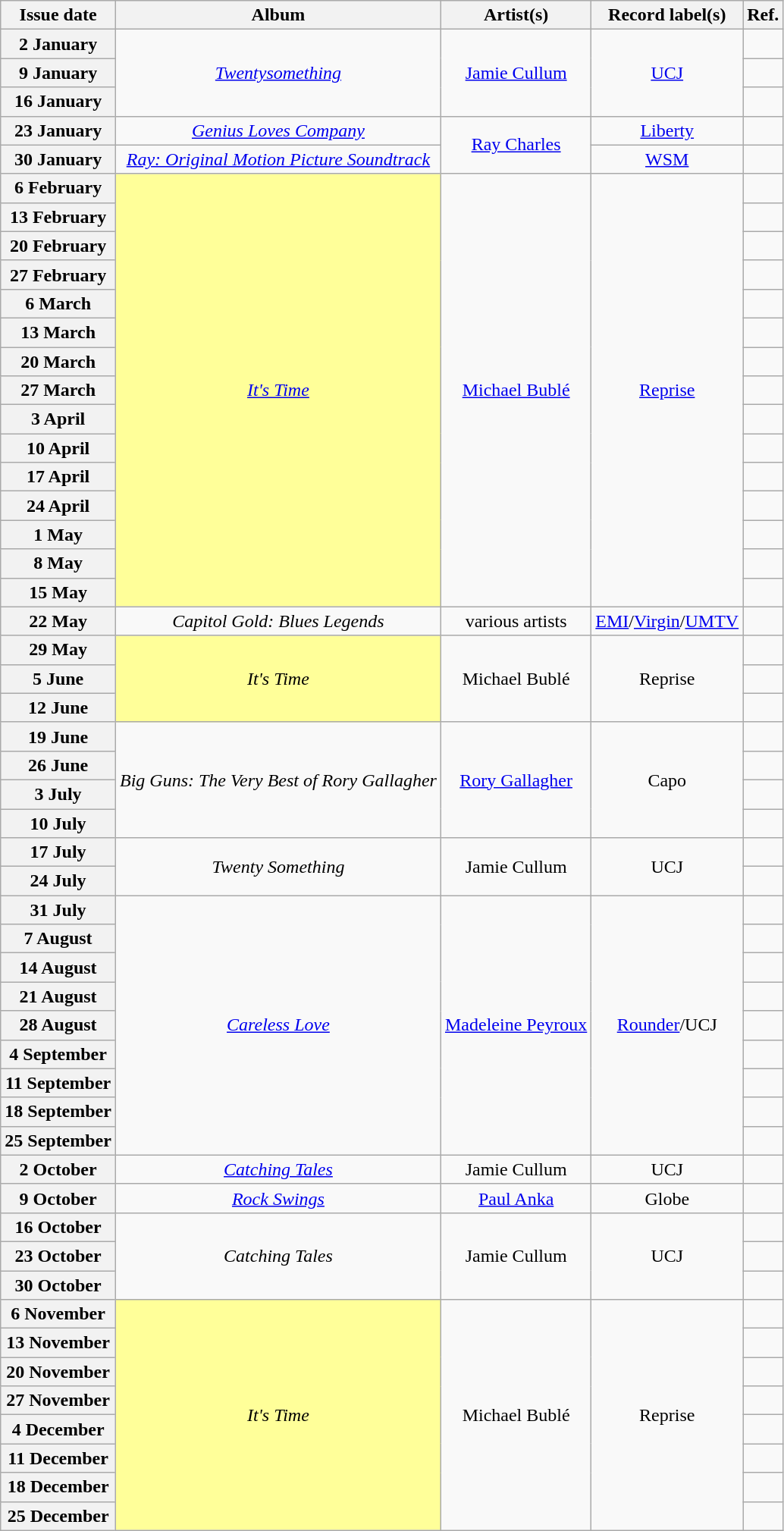<table class="wikitable plainrowheaders" style="text-align:center">
<tr>
<th scope="col">Issue date</th>
<th scope="col">Album</th>
<th scope="col">Artist(s)</th>
<th scope="col">Record label(s)</th>
<th scope="col">Ref.</th>
</tr>
<tr>
<th scope="row">2 January</th>
<td rowspan="3"><em><a href='#'>Twentysomething</a></em></td>
<td rowspan="3"><a href='#'>Jamie Cullum</a></td>
<td rowspan="3"><a href='#'>UCJ</a></td>
<td></td>
</tr>
<tr>
<th scope="row">9 January</th>
<td></td>
</tr>
<tr>
<th scope="row">16 January</th>
<td></td>
</tr>
<tr>
<th scope="row">23 January</th>
<td><em><a href='#'>Genius Loves Company</a></em></td>
<td rowspan="2"><a href='#'>Ray Charles</a></td>
<td><a href='#'>Liberty</a></td>
<td></td>
</tr>
<tr>
<th scope="row">30 January</th>
<td><em><a href='#'>Ray: Original Motion Picture Soundtrack</a></em></td>
<td><a href='#'>WSM</a></td>
<td></td>
</tr>
<tr>
<th scope="row">6 February</th>
<td rowspan="15" style="background-color:#FFFF99"><em><a href='#'>It's Time</a></em> </td>
<td rowspan="15"><a href='#'>Michael Bublé</a></td>
<td rowspan="15"><a href='#'>Reprise</a></td>
<td></td>
</tr>
<tr>
<th scope="row">13 February</th>
<td></td>
</tr>
<tr>
<th scope="row">20 February</th>
<td></td>
</tr>
<tr>
<th scope="row">27 February</th>
<td></td>
</tr>
<tr>
<th scope="row">6 March</th>
<td></td>
</tr>
<tr>
<th scope="row">13 March</th>
<td></td>
</tr>
<tr>
<th scope="row">20 March</th>
<td></td>
</tr>
<tr>
<th scope="row">27 March</th>
<td></td>
</tr>
<tr>
<th scope="row">3 April</th>
<td></td>
</tr>
<tr>
<th scope="row">10 April</th>
<td></td>
</tr>
<tr>
<th scope="row">17 April</th>
<td></td>
</tr>
<tr>
<th scope="row">24 April</th>
<td></td>
</tr>
<tr>
<th scope="row">1 May</th>
<td></td>
</tr>
<tr>
<th scope="row">8 May</th>
<td></td>
</tr>
<tr>
<th scope="row">15 May</th>
<td></td>
</tr>
<tr>
<th scope="row">22 May</th>
<td><em>Capitol Gold: Blues Legends</em></td>
<td>various artists</td>
<td><a href='#'>EMI</a>/<a href='#'>Virgin</a>/<a href='#'>UMTV</a></td>
<td></td>
</tr>
<tr>
<th scope="row">29 May</th>
<td rowspan="3" style="background-color:#FFFF99"><em>It's Time</em> </td>
<td rowspan="3">Michael Bublé</td>
<td rowspan="3">Reprise</td>
<td></td>
</tr>
<tr>
<th scope="row">5 June</th>
<td></td>
</tr>
<tr>
<th scope="row">12 June</th>
<td></td>
</tr>
<tr>
<th scope="row">19 June</th>
<td rowspan="4"><em>Big Guns: The Very Best of Rory Gallagher</em></td>
<td rowspan="4"><a href='#'>Rory Gallagher</a></td>
<td rowspan="4">Capo</td>
<td></td>
</tr>
<tr>
<th scope="row">26 June</th>
<td></td>
</tr>
<tr>
<th scope="row">3 July</th>
<td></td>
</tr>
<tr>
<th scope="row">10 July</th>
<td></td>
</tr>
<tr>
<th scope="row">17 July</th>
<td rowspan="2"><em>Twenty Something</em></td>
<td rowspan="2">Jamie Cullum</td>
<td rowspan="2">UCJ</td>
<td></td>
</tr>
<tr>
<th scope="row">24 July</th>
<td></td>
</tr>
<tr>
<th scope="row">31 July</th>
<td rowspan="9"><em><a href='#'>Careless Love</a></em></td>
<td rowspan="9"><a href='#'>Madeleine Peyroux</a></td>
<td rowspan="9"><a href='#'>Rounder</a>/UCJ</td>
<td></td>
</tr>
<tr>
<th scope="row">7 August</th>
<td></td>
</tr>
<tr>
<th scope="row">14 August</th>
<td></td>
</tr>
<tr>
<th scope="row">21 August</th>
<td></td>
</tr>
<tr>
<th scope="row">28 August</th>
<td></td>
</tr>
<tr>
<th scope="row">4 September</th>
<td></td>
</tr>
<tr>
<th scope="row">11 September</th>
<td></td>
</tr>
<tr>
<th scope="row">18 September</th>
<td></td>
</tr>
<tr>
<th scope="row">25 September</th>
<td></td>
</tr>
<tr>
<th scope="row">2 October</th>
<td><em><a href='#'>Catching Tales</a></em></td>
<td>Jamie Cullum</td>
<td>UCJ</td>
<td></td>
</tr>
<tr>
<th scope="row">9 October</th>
<td><em><a href='#'>Rock Swings</a></em></td>
<td><a href='#'>Paul Anka</a></td>
<td>Globe</td>
<td></td>
</tr>
<tr>
<th scope="row">16 October</th>
<td rowspan="3"><em>Catching Tales</em></td>
<td rowspan="3">Jamie Cullum</td>
<td rowspan="3">UCJ</td>
<td></td>
</tr>
<tr>
<th scope="row">23 October</th>
<td></td>
</tr>
<tr>
<th scope="row">30 October</th>
<td></td>
</tr>
<tr>
<th scope="row">6 November</th>
<td rowspan="8" style="background-color:#FFFF99"><em>It's Time</em> </td>
<td rowspan="8">Michael Bublé</td>
<td rowspan="8">Reprise</td>
<td></td>
</tr>
<tr>
<th scope="row">13 November</th>
<td></td>
</tr>
<tr>
<th scope="row">20 November</th>
<td></td>
</tr>
<tr>
<th scope="row">27 November</th>
<td></td>
</tr>
<tr>
<th scope="row">4 December</th>
<td></td>
</tr>
<tr>
<th scope="row">11 December</th>
<td></td>
</tr>
<tr>
<th scope="row">18 December</th>
<td></td>
</tr>
<tr>
<th scope="row">25 December</th>
<td></td>
</tr>
</table>
